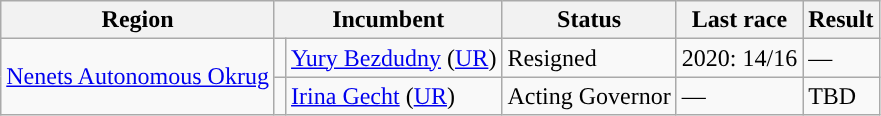<table class="wikitable">
<tr>
<th>Region</th>
<th colspan=2>Incumbent</th>
<th>Status</th>
<th>Last race</th>
<th>Result</th>
</tr>
<tr>
<td rowspan=2><a href='#'>Nenets Autonomous Okrug</a></td>
<td style="background-color:"></td>
<td><a href='#'>Yury Bezdudny</a> (<a href='#'>UR</a>)</td>
<td>Resigned</td>
<td>2020: 14/16</td>
<td>—</td>
</tr>
<tr>
<td style="background-color:"></td>
<td><a href='#'>Irina Gecht</a> (<a href='#'>UR</a>)</td>
<td>Acting Governor</td>
<td>—</td>
<td>TBD</td>
</tr>
</table>
